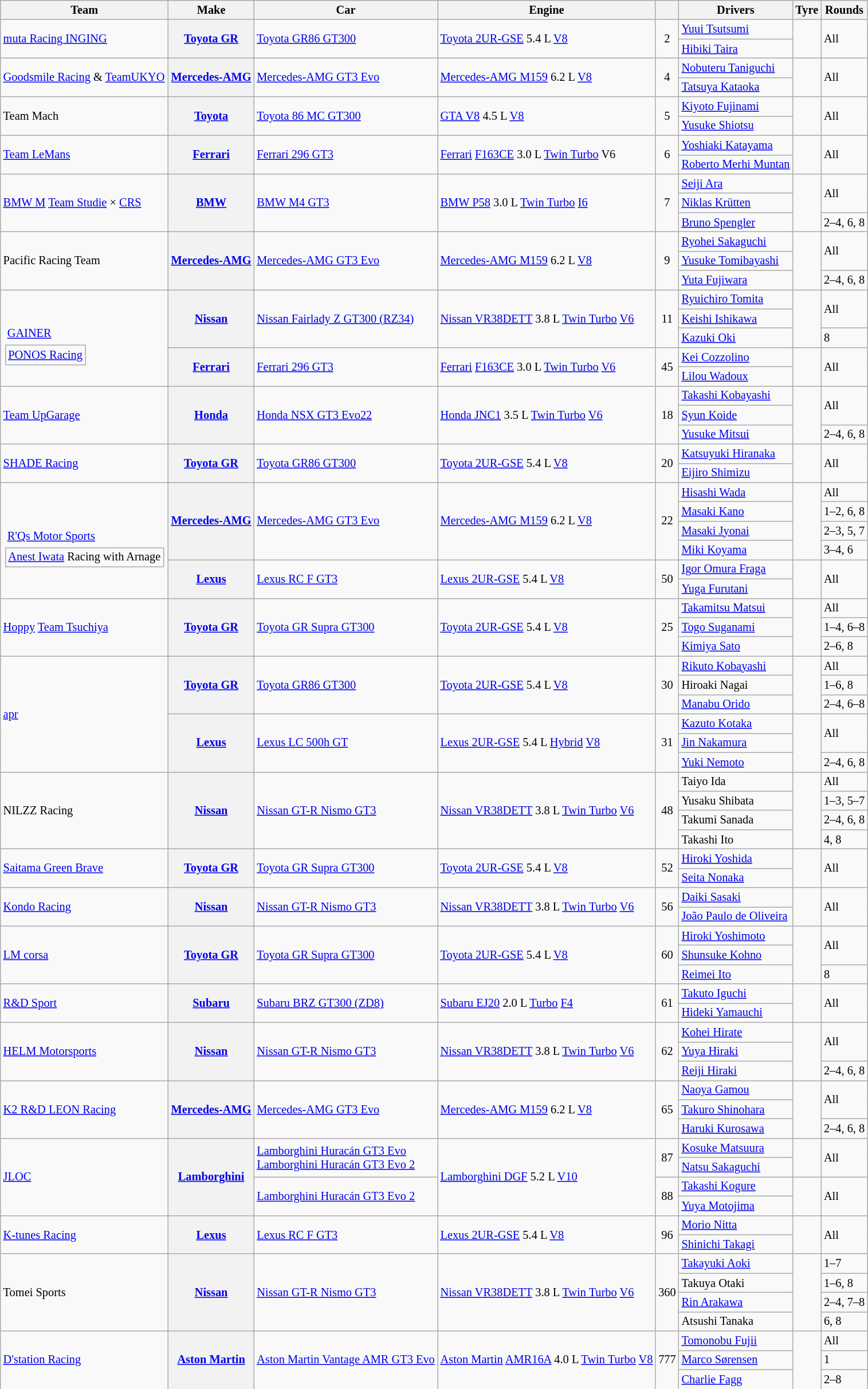<table class="wikitable" style="font-size: 85%">
<tr>
<th>Team</th>
<th>Make</th>
<th>Car</th>
<th>Engine</th>
<th></th>
<th>Drivers</th>
<th>Tyre</th>
<th>Rounds</th>
</tr>
<tr>
<td rowspan="2"><a href='#'>muta Racing INGING</a></td>
<th rowspan="2"><a href='#'>Toyota GR</a></th>
<td rowspan="2"><a href='#'>Toyota GR86 GT300</a></td>
<td rowspan="2"><a href='#'>Toyota 2UR-GSE</a> 5.4 L <a href='#'>V8</a></td>
<td rowspan="2" align="center">2</td>
<td> <a href='#'>Yuui Tsutsumi</a></td>
<td rowspan="2" align="center"></td>
<td rowspan="2">All</td>
</tr>
<tr>
<td> <a href='#'>Hibiki Taira</a></td>
</tr>
<tr>
<td rowspan=2><a href='#'>Goodsmile Racing</a> & <a href='#'>TeamUKYO</a></td>
<th rowspan=2><a href='#'>Mercedes-AMG</a></th>
<td rowspan=2><a href='#'>Mercedes-AMG GT3 Evo</a></td>
<td rowspan=2><a href='#'>Mercedes-AMG M159</a> 6.2 L <a href='#'>V8</a></td>
<td rowspan="2" align="center">4</td>
<td> <a href='#'>Nobuteru Taniguchi</a></td>
<td rowspan="2" align="center"></td>
<td rowspan="2">All</td>
</tr>
<tr>
<td> <a href='#'>Tatsuya Kataoka</a></td>
</tr>
<tr>
<td rowspan="2">Team Mach</td>
<th rowspan="2"><a href='#'>Toyota</a></th>
<td rowspan="2"><a href='#'>Toyota 86 MC GT300</a></td>
<td rowspan="2"><a href='#'>GTA V8</a> 4.5 L <a href='#'>V8</a></td>
<td rowspan="2" align="center">5</td>
<td> <a href='#'>Kiyoto Fujinami</a></td>
<td rowspan="2" align="center"></td>
<td rowspan="2">All</td>
</tr>
<tr>
<td> <a href='#'>Yusuke Shiotsu</a></td>
</tr>
<tr>
<td rowspan="2"><a href='#'>Team LeMans</a></td>
<th rowspan="2"><a href='#'>Ferrari</a></th>
<td rowspan="2"><a href='#'>Ferrari 296 GT3</a></td>
<td rowspan="2"><a href='#'>Ferrari</a> <a href='#'>F163CE</a> 3.0 L <a href='#'>Twin Turbo</a> V6</td>
<td rowspan="2" align="center">6</td>
<td> <a href='#'>Yoshiaki Katayama</a></td>
<td rowspan="2" align="center"></td>
<td rowspan="2">All</td>
</tr>
<tr>
<td> <a href='#'>Roberto Merhi Muntan</a></td>
</tr>
<tr>
<td rowspan="3"><a href='#'>BMW M</a> <a href='#'>Team Studie</a> × <a href='#'>CRS</a></td>
<th rowspan="3"><a href='#'>BMW</a></th>
<td rowspan="3"><a href='#'>BMW M4 GT3</a></td>
<td rowspan="3"><a href='#'>BMW P58</a> 3.0 L <a href='#'>Twin Turbo</a> <a href='#'>I6</a></td>
<td rowspan="3" align="center">7</td>
<td> <a href='#'>Seiji Ara</a></td>
<td rowspan="3" align="center"></td>
<td rowspan="2">All</td>
</tr>
<tr>
<td> <a href='#'>Niklas Krütten</a></td>
</tr>
<tr>
<td> <a href='#'>Bruno Spengler</a></td>
<td>2–4, 6, 8</td>
</tr>
<tr>
<td rowspan="3">Pacific Racing Team</td>
<th rowspan="3"><a href='#'>Mercedes-AMG</a></th>
<td rowspan="3"><a href='#'>Mercedes-AMG GT3 Evo</a></td>
<td rowspan="3"><a href='#'>Mercedes-AMG M159</a> 6.2 L <a href='#'>V8</a></td>
<td rowspan="3" align="center">9</td>
<td> <a href='#'>Ryohei Sakaguchi</a></td>
<td rowspan="3" align="center"></td>
<td rowspan="2">All</td>
</tr>
<tr>
<td> <a href='#'>Yusuke Tomibayashi</a></td>
</tr>
<tr>
<td> <a href='#'>Yuta Fujiwara</a></td>
<td>2–4, 6, 8</td>
</tr>
<tr>
<td rowspan="5"><br><table style="float: left; border-top:transparent; border-right:transparent; border-bottom:transparent; border-left:transparent;">
<tr>
<td style=" border-top:transparent; border-right:transparent; border-bottom:transparent; border-left:transparent;"><a href='#'>GAINER</a></td>
</tr>
<tr>
<td><a href='#'>PONOS Racing</a></td>
</tr>
</table>
</td>
<th rowspan="3"><a href='#'>Nissan</a></th>
<td rowspan="3"><a href='#'>Nissan Fairlady Z GT300 (RZ34)</a></td>
<td rowspan="3"><a href='#'>Nissan VR38DETT</a> 3.8 L <a href='#'>Twin Turbo</a> <a href='#'>V6</a></td>
<td rowspan="3" align="center">11</td>
<td> <a href='#'>Ryuichiro Tomita</a></td>
<td rowspan="3" align="center"></td>
<td rowspan="2">All</td>
</tr>
<tr>
<td> <a href='#'>Keishi Ishikawa</a></td>
</tr>
<tr>
<td> <a href='#'>Kazuki Oki</a></td>
<td>8</td>
</tr>
<tr>
<th rowspan="2"><a href='#'>Ferrari</a></th>
<td rowspan="2"><a href='#'>Ferrari 296 GT3</a></td>
<td rowspan="2"><a href='#'>Ferrari</a> <a href='#'>F163CE</a> 3.0 L <a href='#'>Twin Turbo</a> <a href='#'>V6</a></td>
<td rowspan="2" align="center">45</td>
<td> <a href='#'>Kei Cozzolino</a></td>
<td rowspan="2" align="center"></td>
<td rowspan="2">All</td>
</tr>
<tr>
<td> <a href='#'>Lilou Wadoux</a></td>
</tr>
<tr>
<td rowspan="3"><a href='#'>Team UpGarage</a></td>
<th rowspan="3"><a href='#'>Honda</a></th>
<td rowspan="3"><a href='#'>Honda NSX GT3 Evo22</a></td>
<td rowspan="3"><a href='#'>Honda JNC1</a> 3.5 L <a href='#'>Twin Turbo</a> <a href='#'>V6</a></td>
<td rowspan="3" align="center">18</td>
<td> <a href='#'>Takashi Kobayashi</a></td>
<td rowspan="3" align="center"></td>
<td rowspan="2">All</td>
</tr>
<tr>
<td> <a href='#'>Syun Koide</a></td>
</tr>
<tr>
<td> <a href='#'>Yusuke Mitsui</a></td>
<td>2–4, 6, 8</td>
</tr>
<tr>
<td rowspan="2"><a href='#'>SHADE Racing</a></td>
<th rowspan="2"><a href='#'>Toyota GR</a></th>
<td rowspan="2"><a href='#'>Toyota GR86 GT300</a></td>
<td rowspan="2"><a href='#'>Toyota 2UR-GSE</a> 5.4 L <a href='#'>V8</a></td>
<td rowspan="2" align="center">20</td>
<td> <a href='#'>Katsuyuki Hiranaka</a></td>
<td rowspan="2" align="center"></td>
<td rowspan="2">All</td>
</tr>
<tr>
<td> <a href='#'>Eijiro Shimizu</a></td>
</tr>
<tr>
<td rowspan="6"><br><table style="float: left; border-top:transparent; border-right:transparent; border-bottom:transparent; border-left:transparent;">
<tr>
<td style=" border-top:transparent; border-right:transparent; border-bottom:transparent; border-left:transparent;"><a href='#'>R'Qs Motor Sports</a></td>
</tr>
<tr>
<td><a href='#'>Anest Iwata</a> Racing with Arnage</td>
</tr>
</table>
</td>
<th rowspan="4"><a href='#'>Mercedes-AMG</a></th>
<td rowspan="4"><a href='#'>Mercedes-AMG GT3 Evo</a></td>
<td rowspan="4"><a href='#'>Mercedes-AMG M159</a> 6.2 L <a href='#'>V8</a></td>
<td rowspan="4" align="center">22</td>
<td> <a href='#'>Hisashi Wada</a></td>
<td rowspan="4" align="center"></td>
<td>All</td>
</tr>
<tr>
<td> <a href='#'>Masaki Kano</a></td>
<td>1–2, 6, 8</td>
</tr>
<tr>
<td> <a href='#'>Masaki Jyonai</a></td>
<td>2–3, 5, 7</td>
</tr>
<tr>
<td> <a href='#'>Miki Koyama</a></td>
<td>3–4, 6</td>
</tr>
<tr>
<th rowspan=2><a href='#'>Lexus</a></th>
<td rowspan=2><a href='#'>Lexus RC F GT3</a></td>
<td rowspan=2><a href='#'>Lexus 2UR-GSE</a> 5.4 L <a href='#'>V8</a></td>
<td rowspan="2" align="center">50</td>
<td> <a href='#'>Igor Omura Fraga</a></td>
<td rowspan="2" align="center"></td>
<td rowspan="2">All</td>
</tr>
<tr>
<td> <a href='#'>Yuga Furutani</a></td>
</tr>
<tr>
<td rowspan="3"><a href='#'>Hoppy</a> <a href='#'>Team Tsuchiya</a></td>
<th rowspan="3"><a href='#'>Toyota GR</a></th>
<td rowspan="3"><a href='#'>Toyota GR Supra GT300</a></td>
<td rowspan="3"><a href='#'>Toyota 2UR-GSE</a> 5.4 L <a href='#'>V8</a></td>
<td rowspan="3" align="center">25</td>
<td> <a href='#'>Takamitsu Matsui</a></td>
<td rowspan="3" align="center"></td>
<td>All</td>
</tr>
<tr>
<td> <a href='#'>Togo Suganami</a></td>
<td>1–4, 6–8</td>
</tr>
<tr>
<td> <a href='#'>Kimiya Sato</a></td>
<td>2–6, 8</td>
</tr>
<tr>
<td rowspan="6"><a href='#'>apr</a></td>
<th rowspan="3"><a href='#'>Toyota GR</a></th>
<td rowspan="3"><a href='#'>Toyota GR86 GT300</a></td>
<td rowspan="3"><a href='#'>Toyota 2UR-GSE</a> 5.4 L <a href='#'>V8</a></td>
<td rowspan="3" align="center">30</td>
<td> <a href='#'>Rikuto Kobayashi</a></td>
<td rowspan="3" align="center"></td>
<td>All</td>
</tr>
<tr>
<td> Hiroaki Nagai</td>
<td>1–6, 8</td>
</tr>
<tr>
<td> <a href='#'>Manabu Orido</a></td>
<td>2–4, 6–8</td>
</tr>
<tr>
<th rowspan="3"><a href='#'>Lexus</a></th>
<td rowspan="3"><a href='#'>Lexus LC 500h GT</a></td>
<td rowspan="3"><a href='#'>Lexus 2UR-GSE</a> 5.4 L <a href='#'>Hybrid</a> <a href='#'>V8</a></td>
<td rowspan="3" align="center">31</td>
<td> <a href='#'>Kazuto Kotaka</a></td>
<td rowspan="3" align="center"></td>
<td rowspan="2">All</td>
</tr>
<tr>
<td> <a href='#'>Jin Nakamura</a></td>
</tr>
<tr>
<td> <a href='#'>Yuki Nemoto</a></td>
<td>2–4, 6, 8</td>
</tr>
<tr>
<td rowspan="4">NILZZ Racing</td>
<th rowspan="4"><a href='#'>Nissan</a></th>
<td rowspan="4"><a href='#'>Nissan GT-R Nismo GT3</a></td>
<td rowspan="4"><a href='#'>Nissan VR38DETT</a> 3.8 L <a href='#'>Twin Turbo</a> <a href='#'>V6</a></td>
<td rowspan="4" align="center">48</td>
<td> Taiyo Ida</td>
<td rowspan="4" align="center"></td>
<td>All</td>
</tr>
<tr>
<td> Yusaku Shibata</td>
<td>1–3, 5–7</td>
</tr>
<tr>
<td> Takumi Sanada</td>
<td>2–4, 6, 8</td>
</tr>
<tr>
<td> Takashi Ito</td>
<td>4, 8</td>
</tr>
<tr>
<td rowspan="2"><a href='#'>Saitama Green Brave</a></td>
<th rowspan="2"><a href='#'>Toyota GR</a></th>
<td rowspan="2"><a href='#'>Toyota GR Supra GT300</a></td>
<td rowspan="2"><a href='#'>Toyota 2UR-GSE</a> 5.4 L <a href='#'>V8</a></td>
<td rowspan="2" align="center">52</td>
<td> <a href='#'>Hiroki Yoshida</a></td>
<td rowspan="2" align="center"></td>
<td rowspan="2">All</td>
</tr>
<tr>
<td> <a href='#'>Seita Nonaka</a></td>
</tr>
<tr>
<td rowspan="2"><a href='#'>Kondo Racing</a></td>
<th rowspan="2"><a href='#'>Nissan</a></th>
<td rowspan="2"><a href='#'>Nissan GT-R Nismo GT3</a></td>
<td rowspan="2"><a href='#'>Nissan VR38DETT</a> 3.8 L <a href='#'>Twin Turbo</a> <a href='#'>V6</a></td>
<td rowspan="2" align="center">56</td>
<td> <a href='#'>Daiki Sasaki</a></td>
<td rowspan="2" align="center"></td>
<td rowspan="2">All</td>
</tr>
<tr>
<td> <a href='#'>João Paulo de Oliveira</a></td>
</tr>
<tr>
<td rowspan="3"><a href='#'>LM corsa</a></td>
<th rowspan="3"><a href='#'>Toyota GR</a></th>
<td rowspan="3"><a href='#'>Toyota GR Supra GT300</a></td>
<td rowspan="3"><a href='#'>Toyota 2UR-GSE</a> 5.4 L <a href='#'>V8</a></td>
<td rowspan="3" align="center">60</td>
<td> <a href='#'>Hiroki Yoshimoto</a></td>
<td rowspan="3" align="center"></td>
<td rowspan="2">All</td>
</tr>
<tr>
<td> <a href='#'>Shunsuke Kohno</a></td>
</tr>
<tr>
<td> <a href='#'>Reimei Ito</a></td>
<td>8</td>
</tr>
<tr>
<td rowspan="2"><a href='#'>R&D Sport</a></td>
<th rowspan="2"><a href='#'>Subaru</a></th>
<td rowspan="2"><a href='#'>Subaru BRZ GT300 (ZD8)</a></td>
<td rowspan="2"><a href='#'>Subaru EJ20</a> 2.0 L <a href='#'>Turbo</a> <a href='#'>F4</a></td>
<td rowspan="2" align="center">61</td>
<td> <a href='#'>Takuto Iguchi</a></td>
<td rowspan="2" align="center"></td>
<td rowspan="2">All</td>
</tr>
<tr>
<td> <a href='#'>Hideki Yamauchi</a></td>
</tr>
<tr>
<td rowspan="3"><a href='#'>HELM Motorsports</a></td>
<th rowspan="3"><a href='#'>Nissan</a></th>
<td rowspan="3"><a href='#'>Nissan GT-R Nismo GT3</a></td>
<td rowspan="3"><a href='#'>Nissan VR38DETT</a> 3.8 L <a href='#'>Twin Turbo</a> <a href='#'>V6</a></td>
<td rowspan="3" align="center">62</td>
<td> <a href='#'>Kohei Hirate</a></td>
<td rowspan="3" align="center"></td>
<td rowspan="2">All</td>
</tr>
<tr>
<td> <a href='#'>Yuya Hiraki</a></td>
</tr>
<tr>
<td> <a href='#'>Reiji Hiraki</a></td>
<td>2–4, 6, 8</td>
</tr>
<tr>
<td rowspan="3"><a href='#'>K2 R&D LEON Racing</a></td>
<th rowspan="3"><a href='#'>Mercedes-AMG</a></th>
<td rowspan="3"><a href='#'>Mercedes-AMG GT3 Evo</a></td>
<td rowspan="3"><a href='#'>Mercedes-AMG M159</a> 6.2 L <a href='#'>V8</a></td>
<td rowspan="3" align="center">65</td>
<td> <a href='#'>Naoya Gamou</a></td>
<td rowspan="3" align="center"></td>
<td rowspan="2">All</td>
</tr>
<tr>
<td> <a href='#'>Takuro Shinohara</a></td>
</tr>
<tr>
<td> <a href='#'>Haruki Kurosawa</a></td>
<td>2–4, 6, 8</td>
</tr>
<tr>
<td rowspan="4"><a href='#'>JLOC</a></td>
<th rowspan="4"><a href='#'>Lamborghini</a></th>
<td rowspan="2"><a href='#'>Lamborghini Huracán GT3 Evo</a> <small></small> <br> <a href='#'>Lamborghini Huracán GT3 Evo 2</a> <small></small></td>
<td rowspan="4"><a href='#'>Lamborghini DGF</a> 5.2 L <a href='#'>V10</a></td>
<td rowspan="2" align="center">87</td>
<td> <a href='#'>Kosuke Matsuura</a></td>
<td rowspan="2" align="center"></td>
<td rowspan="2">All</td>
</tr>
<tr>
<td> <a href='#'>Natsu Sakaguchi</a></td>
</tr>
<tr>
<td rowspan="2"><a href='#'>Lamborghini Huracán GT3 Evo 2</a></td>
<td align="center" rowspan="2">88</td>
<td> <a href='#'>Takashi Kogure</a></td>
<td rowspan="2" align="center"></td>
<td rowspan="2">All</td>
</tr>
<tr>
<td> <a href='#'>Yuya Motojima</a></td>
</tr>
<tr>
<td rowspan="2"><a href='#'>K-tunes Racing</a></td>
<th rowspan="2"><a href='#'>Lexus</a></th>
<td rowspan="2"><a href='#'>Lexus RC F GT3</a></td>
<td rowspan="2"><a href='#'>Lexus 2UR-GSE</a> 5.4 L <a href='#'>V8</a></td>
<td rowspan="2" align="center">96</td>
<td> <a href='#'>Morio Nitta</a></td>
<td rowspan="2" align="center"></td>
<td rowspan="2">All</td>
</tr>
<tr>
<td> <a href='#'>Shinichi Takagi</a></td>
</tr>
<tr>
<td rowspan="4">Tomei Sports</td>
<th rowspan="4"><a href='#'>Nissan</a></th>
<td rowspan="4"><a href='#'>Nissan GT-R Nismo GT3</a></td>
<td rowspan="4"><a href='#'>Nissan VR38DETT</a> 3.8 L <a href='#'>Twin Turbo</a> <a href='#'>V6</a></td>
<td rowspan="4" align="center">360</td>
<td> <a href='#'>Takayuki Aoki</a></td>
<td rowspan="4" align="center"></td>
<td>1–7</td>
</tr>
<tr>
<td> Takuya Otaki</td>
<td>1–6, 8</td>
</tr>
<tr>
<td> <a href='#'>Rin Arakawa</a></td>
<td>2–4, 7–8</td>
</tr>
<tr>
<td> Atsushi Tanaka</td>
<td>6, 8</td>
</tr>
<tr>
<td rowspan="3"><a href='#'>D'station Racing</a></td>
<th rowspan="3"><a href='#'>Aston Martin</a></th>
<td rowspan="3"><a href='#'>Aston Martin Vantage AMR GT3 Evo</a></td>
<td rowspan="3"><a href='#'>Aston Martin</a> <a href='#'>AMR16A</a> 4.0 L <a href='#'>Twin Turbo</a> <a href='#'>V8</a></td>
<td rowspan="3" align="center">777</td>
<td> <a href='#'>Tomonobu Fujii</a></td>
<td rowspan="3" align="center"></td>
<td>All</td>
</tr>
<tr>
<td> <a href='#'>Marco Sørensen</a></td>
<td>1</td>
</tr>
<tr>
<td> <a href='#'>Charlie Fagg</a></td>
<td>2–8</td>
</tr>
</table>
